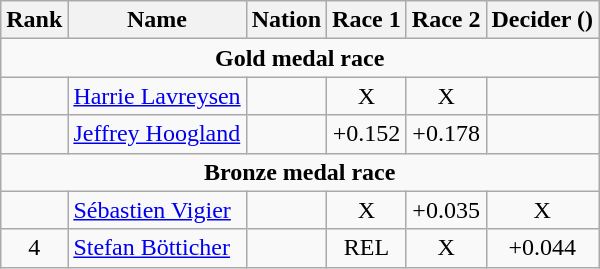<table class="wikitable sortable" style="text-align:center">
<tr>
<th>Rank</th>
<th>Name</th>
<th>Nation</th>
<th>Race 1</th>
<th>Race 2</th>
<th>Decider ()</th>
</tr>
<tr>
<td colspan=6><strong>Gold medal race</strong></td>
</tr>
<tr>
<td></td>
<td align=left><a href='#'>Harrie Lavreysen</a></td>
<td align=left></td>
<td>X</td>
<td>X</td>
<td></td>
</tr>
<tr>
<td></td>
<td align=left><a href='#'>Jeffrey Hoogland</a></td>
<td align=left></td>
<td>+0.152</td>
<td>+0.178</td>
<td></td>
</tr>
<tr>
<td colspan=6><strong>Bronze medal race</strong></td>
</tr>
<tr>
<td></td>
<td align=left><a href='#'>Sébastien Vigier</a></td>
<td align=left></td>
<td>X</td>
<td>+0.035</td>
<td>X</td>
</tr>
<tr>
<td>4</td>
<td align=left><a href='#'>Stefan Bötticher</a></td>
<td align=left></td>
<td>REL</td>
<td>X</td>
<td>+0.044</td>
</tr>
</table>
